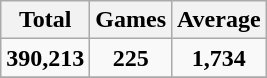<table class="wikitable">
<tr>
<th>Total</th>
<th>Games</th>
<th>Average</th>
</tr>
<tr>
<td align="center"><strong>390,213</strong></td>
<td align="center"><strong>225</strong></td>
<td align="center"><strong>1,734</strong></td>
</tr>
<tr>
</tr>
</table>
